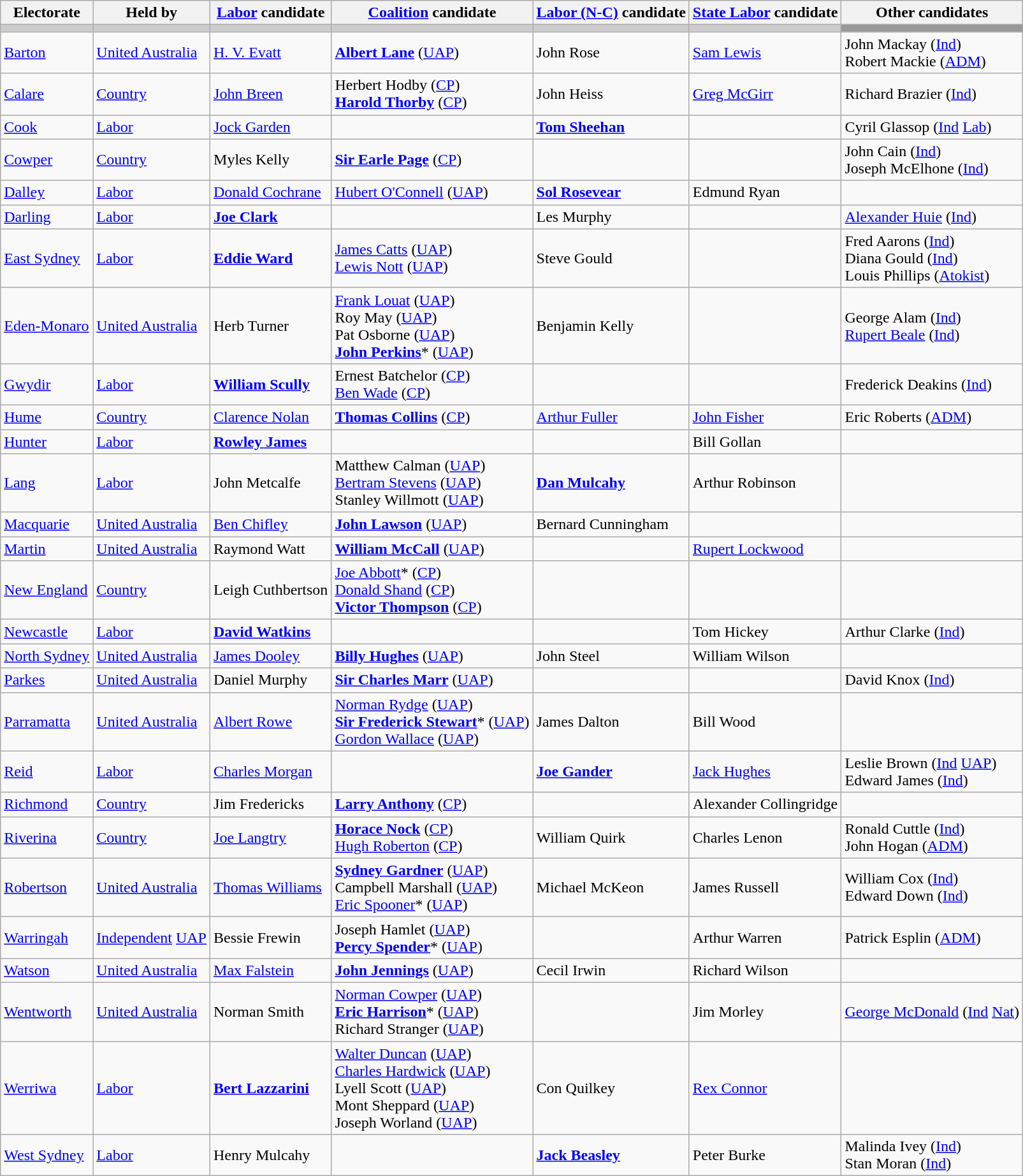<table class="wikitable">
<tr>
<th>Electorate</th>
<th>Held by</th>
<th><a href='#'>Labor</a> candidate</th>
<th><a href='#'>Coalition</a> candidate</th>
<th><a href='#'>Labor (N-C)</a> candidate</th>
<th><a href='#'>State Labor</a> candidate</th>
<th>Other candidates</th>
</tr>
<tr bgcolor="#cccccc">
<td></td>
<td></td>
<td></td>
<td></td>
<td></td>
<td></td>
<td bgcolor="#999999"></td>
</tr>
<tr>
<td><a href='#'>Barton</a></td>
<td><a href='#'>United Australia</a></td>
<td><a href='#'>H. V. Evatt</a></td>
<td><strong><a href='#'>Albert Lane</a></strong> (<a href='#'>UAP</a>)</td>
<td>John Rose</td>
<td><a href='#'>Sam Lewis</a></td>
<td>John Mackay (<a href='#'>Ind</a>) <br> Robert Mackie (<a href='#'>ADM</a>)</td>
</tr>
<tr>
<td><a href='#'>Calare</a></td>
<td><a href='#'>Country</a></td>
<td><a href='#'>John Breen</a></td>
<td>Herbert Hodby (<a href='#'>CP</a>)<br><strong><a href='#'>Harold Thorby</a></strong> (<a href='#'>CP</a>)</td>
<td>John Heiss</td>
<td><a href='#'>Greg McGirr</a></td>
<td>Richard Brazier (<a href='#'>Ind</a>)</td>
</tr>
<tr>
<td><a href='#'>Cook</a></td>
<td><a href='#'>Labor</a></td>
<td><a href='#'>Jock Garden</a></td>
<td></td>
<td><strong><a href='#'>Tom Sheehan</a></strong></td>
<td></td>
<td>Cyril Glassop (<a href='#'>Ind</a> <a href='#'>Lab</a>)</td>
</tr>
<tr>
<td><a href='#'>Cowper</a></td>
<td><a href='#'>Country</a></td>
<td>Myles Kelly</td>
<td><strong><a href='#'>Sir Earle Page</a></strong> (<a href='#'>CP</a>)</td>
<td></td>
<td></td>
<td>John Cain (<a href='#'>Ind</a>)<br>Joseph McElhone (<a href='#'>Ind</a>)</td>
</tr>
<tr>
<td><a href='#'>Dalley</a></td>
<td><a href='#'>Labor</a></td>
<td><a href='#'>Donald Cochrane</a></td>
<td><a href='#'>Hubert O'Connell</a> (<a href='#'>UAP</a>)</td>
<td><strong><a href='#'>Sol Rosevear</a></strong></td>
<td>Edmund Ryan</td>
<td></td>
</tr>
<tr>
<td><a href='#'>Darling</a></td>
<td><a href='#'>Labor</a></td>
<td><strong><a href='#'>Joe Clark</a></strong></td>
<td></td>
<td>Les Murphy</td>
<td></td>
<td><a href='#'>Alexander Huie</a> (<a href='#'>Ind</a>)</td>
</tr>
<tr>
<td><a href='#'>East Sydney</a></td>
<td><a href='#'>Labor</a></td>
<td><strong><a href='#'>Eddie Ward</a></strong></td>
<td><a href='#'>James Catts</a> (<a href='#'>UAP</a>)<br><a href='#'>Lewis Nott</a> (<a href='#'>UAP</a>)</td>
<td>Steve Gould</td>
<td></td>
<td>Fred Aarons (<a href='#'>Ind</a>)<br>Diana Gould (<a href='#'>Ind</a>)<br>Louis Phillips (<a href='#'>Atokist</a>)</td>
</tr>
<tr>
<td><a href='#'>Eden-Monaro</a></td>
<td><a href='#'>United Australia</a></td>
<td>Herb Turner</td>
<td><a href='#'>Frank Louat</a> (<a href='#'>UAP</a>)<br>Roy May (<a href='#'>UAP</a>)<br>Pat Osborne (<a href='#'>UAP</a>)<br><strong><a href='#'>John Perkins</a></strong>* (<a href='#'>UAP</a>)</td>
<td>Benjamin Kelly</td>
<td></td>
<td>George Alam (<a href='#'>Ind</a>)<br><a href='#'>Rupert Beale</a> (<a href='#'>Ind</a>)</td>
</tr>
<tr>
<td><a href='#'>Gwydir</a></td>
<td><a href='#'>Labor</a></td>
<td><strong><a href='#'>William Scully</a></strong></td>
<td>Ernest Batchelor (<a href='#'>CP</a>)<br><a href='#'>Ben Wade</a> (<a href='#'>CP</a>)</td>
<td></td>
<td></td>
<td>Frederick Deakins (<a href='#'>Ind</a>)</td>
</tr>
<tr>
<td><a href='#'>Hume</a></td>
<td><a href='#'>Country</a></td>
<td><a href='#'>Clarence Nolan</a></td>
<td><strong><a href='#'>Thomas Collins</a></strong> (<a href='#'>CP</a>)</td>
<td><a href='#'>Arthur Fuller</a></td>
<td><a href='#'>John Fisher</a></td>
<td>Eric Roberts (<a href='#'>ADM</a>)</td>
</tr>
<tr>
<td><a href='#'>Hunter</a></td>
<td><a href='#'>Labor</a></td>
<td><strong><a href='#'>Rowley James</a></strong></td>
<td></td>
<td></td>
<td>Bill Gollan</td>
<td></td>
</tr>
<tr>
<td><a href='#'>Lang</a></td>
<td><a href='#'>Labor</a></td>
<td>John Metcalfe</td>
<td>Matthew Calman (<a href='#'>UAP</a>)<br><a href='#'>Bertram Stevens</a> (<a href='#'>UAP</a>)<br>Stanley Willmott (<a href='#'>UAP</a>)</td>
<td><strong><a href='#'>Dan Mulcahy</a></strong></td>
<td>Arthur Robinson</td>
<td></td>
</tr>
<tr>
<td><a href='#'>Macquarie</a></td>
<td><a href='#'>United Australia</a></td>
<td><a href='#'>Ben Chifley</a></td>
<td><strong><a href='#'>John Lawson</a></strong> (<a href='#'>UAP</a>)</td>
<td>Bernard Cunningham</td>
<td></td>
<td></td>
</tr>
<tr>
<td><a href='#'>Martin</a></td>
<td><a href='#'>United Australia</a></td>
<td>Raymond Watt</td>
<td><strong><a href='#'>William McCall</a></strong> (<a href='#'>UAP</a>)</td>
<td></td>
<td><a href='#'>Rupert Lockwood</a></td>
<td></td>
</tr>
<tr>
<td><a href='#'>New England</a></td>
<td><a href='#'>Country</a></td>
<td>Leigh Cuthbertson</td>
<td><a href='#'>Joe Abbott</a>* (<a href='#'>CP</a>)<br><a href='#'>Donald Shand</a> (<a href='#'>CP</a>)<br><strong><a href='#'>Victor Thompson</a></strong> (<a href='#'>CP</a>)</td>
<td></td>
<td></td>
<td></td>
</tr>
<tr>
<td><a href='#'>Newcastle</a></td>
<td><a href='#'>Labor</a></td>
<td><strong><a href='#'>David Watkins</a></strong></td>
<td></td>
<td></td>
<td>Tom Hickey</td>
<td>Arthur Clarke (<a href='#'>Ind</a>)</td>
</tr>
<tr>
<td><a href='#'>North Sydney</a></td>
<td><a href='#'>United Australia</a></td>
<td><a href='#'>James Dooley</a></td>
<td><strong><a href='#'>Billy Hughes</a></strong> (<a href='#'>UAP</a>)</td>
<td>John Steel</td>
<td>William Wilson</td>
<td></td>
</tr>
<tr>
<td><a href='#'>Parkes</a></td>
<td><a href='#'>United Australia</a></td>
<td>Daniel Murphy</td>
<td><strong><a href='#'>Sir Charles Marr</a></strong> (<a href='#'>UAP</a>)</td>
<td></td>
<td></td>
<td>David Knox (<a href='#'>Ind</a>)</td>
</tr>
<tr>
<td><a href='#'>Parramatta</a></td>
<td><a href='#'>United Australia</a></td>
<td><a href='#'>Albert Rowe</a></td>
<td><a href='#'>Norman Rydge</a> (<a href='#'>UAP</a>)<br><strong><a href='#'>Sir Frederick Stewart</a></strong>* (<a href='#'>UAP</a>)<br><a href='#'>Gordon Wallace</a> (<a href='#'>UAP</a>)</td>
<td>James Dalton</td>
<td>Bill Wood</td>
<td></td>
</tr>
<tr>
<td><a href='#'>Reid</a></td>
<td><a href='#'>Labor</a></td>
<td><a href='#'>Charles Morgan</a></td>
<td></td>
<td><strong><a href='#'>Joe Gander</a></strong></td>
<td><a href='#'>Jack Hughes</a></td>
<td>Leslie Brown (<a href='#'>Ind</a> <a href='#'>UAP</a>)<br>Edward James (<a href='#'>Ind</a>)</td>
</tr>
<tr>
<td><a href='#'>Richmond</a></td>
<td><a href='#'>Country</a></td>
<td>Jim Fredericks</td>
<td><strong><a href='#'>Larry Anthony</a></strong> (<a href='#'>CP</a>)</td>
<td></td>
<td>Alexander Collingridge</td>
<td></td>
</tr>
<tr>
<td><a href='#'>Riverina</a></td>
<td><a href='#'>Country</a></td>
<td><a href='#'>Joe Langtry</a></td>
<td><strong><a href='#'>Horace Nock</a></strong> (<a href='#'>CP</a>)<br><a href='#'>Hugh Roberton</a> (<a href='#'>CP</a>)</td>
<td>William Quirk</td>
<td>Charles Lenon</td>
<td>Ronald Cuttle (<a href='#'>Ind</a>)<br>John Hogan (<a href='#'>ADM</a>)</td>
</tr>
<tr>
<td><a href='#'>Robertson</a></td>
<td><a href='#'>United Australia</a></td>
<td><a href='#'>Thomas Williams</a></td>
<td><strong><a href='#'>Sydney Gardner</a></strong> (<a href='#'>UAP</a>)<br>Campbell Marshall (<a href='#'>UAP</a>)<br><a href='#'>Eric Spooner</a>* (<a href='#'>UAP</a>)</td>
<td>Michael McKeon</td>
<td>James Russell</td>
<td>William Cox (<a href='#'>Ind</a>)<br>Edward Down (<a href='#'>Ind</a>)</td>
</tr>
<tr>
<td><a href='#'>Warringah</a></td>
<td><a href='#'>Independent</a> <a href='#'>UAP</a></td>
<td>Bessie Frewin</td>
<td>Joseph Hamlet (<a href='#'>UAP</a>)<br><strong><a href='#'>Percy Spender</a></strong>* (<a href='#'>UAP</a>)</td>
<td></td>
<td>Arthur Warren</td>
<td>Patrick Esplin (<a href='#'>ADM</a>)</td>
</tr>
<tr>
<td><a href='#'>Watson</a></td>
<td><a href='#'>United Australia</a></td>
<td><a href='#'>Max Falstein</a></td>
<td><strong><a href='#'>John Jennings</a></strong> (<a href='#'>UAP</a>)</td>
<td>Cecil Irwin</td>
<td>Richard Wilson</td>
<td></td>
</tr>
<tr>
<td><a href='#'>Wentworth</a></td>
<td><a href='#'>United Australia</a></td>
<td>Norman Smith</td>
<td><a href='#'>Norman Cowper</a> (<a href='#'>UAP</a>)<br><strong><a href='#'>Eric Harrison</a></strong>* (<a href='#'>UAP</a>)<br>Richard Stranger (<a href='#'>UAP</a>)</td>
<td></td>
<td>Jim Morley</td>
<td><a href='#'>George McDonald</a> (<a href='#'>Ind</a> <a href='#'>Nat</a>)</td>
</tr>
<tr>
<td><a href='#'>Werriwa</a></td>
<td><a href='#'>Labor</a></td>
<td><strong><a href='#'>Bert Lazzarini</a></strong></td>
<td><a href='#'>Walter Duncan</a> (<a href='#'>UAP</a>)<br><a href='#'>Charles Hardwick</a> (<a href='#'>UAP</a>)<br>Lyell Scott (<a href='#'>UAP</a>)<br>Mont Sheppard (<a href='#'>UAP</a>)<br>Joseph Worland (<a href='#'>UAP</a>)</td>
<td>Con Quilkey</td>
<td><a href='#'>Rex Connor</a></td>
<td></td>
</tr>
<tr>
<td><a href='#'>West Sydney</a></td>
<td><a href='#'>Labor</a></td>
<td>Henry Mulcahy</td>
<td></td>
<td><strong><a href='#'>Jack Beasley</a></strong></td>
<td>Peter Burke</td>
<td>Malinda Ivey (<a href='#'>Ind</a>)<br>Stan Moran (<a href='#'>Ind</a>)</td>
</tr>
</table>
